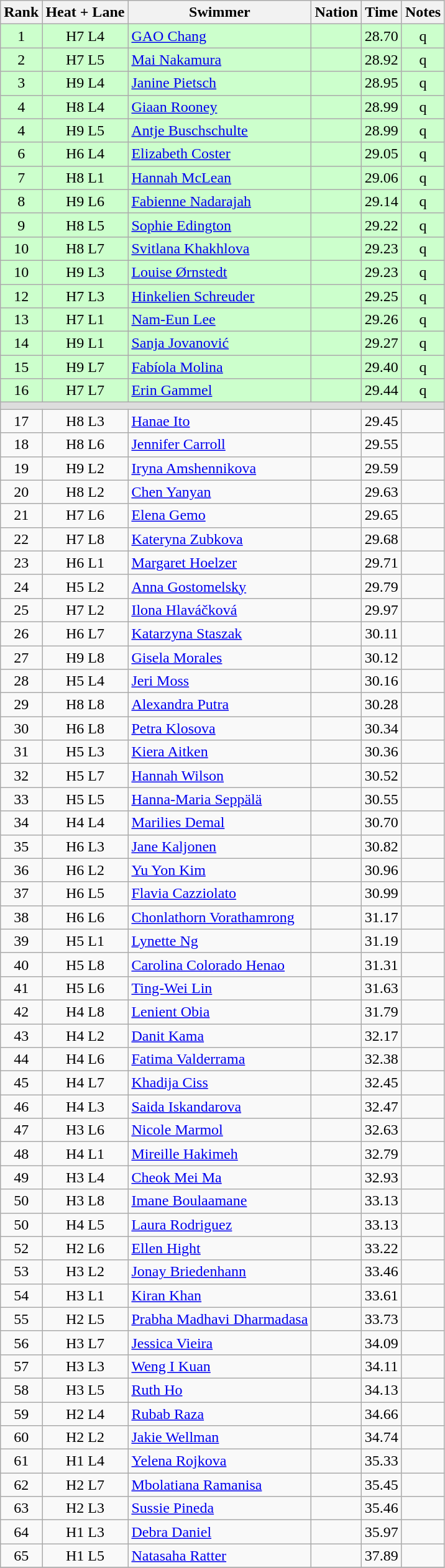<table class="wikitable sortable" style="text-align:center">
<tr>
<th>Rank</th>
<th>Heat + Lane</th>
<th>Swimmer</th>
<th>Nation</th>
<th>Time</th>
<th>Notes</th>
</tr>
<tr bgcolor=ccffcc>
<td>1</td>
<td>H7 L4</td>
<td align=left><a href='#'>GAO Chang</a></td>
<td align=left></td>
<td>28.70</td>
<td>q</td>
</tr>
<tr bgcolor=ccffcc>
<td>2</td>
<td>H7 L5</td>
<td align=left><a href='#'>Mai Nakamura</a></td>
<td align=left></td>
<td>28.92</td>
<td>q</td>
</tr>
<tr bgcolor=ccffcc>
<td>3</td>
<td>H9 L4</td>
<td align=left><a href='#'>Janine Pietsch</a></td>
<td align=left></td>
<td>28.95</td>
<td>q</td>
</tr>
<tr bgcolor=ccffcc>
<td>4</td>
<td>H8 L4</td>
<td align=left><a href='#'>Giaan Rooney</a></td>
<td align=left></td>
<td>28.99</td>
<td>q</td>
</tr>
<tr bgcolor=ccffcc>
<td>4</td>
<td>H9 L5</td>
<td align=left><a href='#'>Antje Buschschulte</a></td>
<td align=left></td>
<td>28.99</td>
<td>q</td>
</tr>
<tr bgcolor=ccffcc>
<td>6</td>
<td>H6 L4</td>
<td align=left><a href='#'>Elizabeth Coster</a></td>
<td align=left></td>
<td>29.05</td>
<td>q</td>
</tr>
<tr bgcolor=ccffcc>
<td>7</td>
<td>H8 L1</td>
<td align=left><a href='#'>Hannah McLean</a></td>
<td align=left></td>
<td>29.06</td>
<td>q</td>
</tr>
<tr bgcolor=ccffcc>
<td>8</td>
<td>H9 L6</td>
<td align=left><a href='#'>Fabienne Nadarajah</a></td>
<td align=left></td>
<td>29.14</td>
<td>q</td>
</tr>
<tr bgcolor=ccffcc>
<td>9</td>
<td>H8 L5</td>
<td align=left><a href='#'>Sophie Edington</a></td>
<td align=left></td>
<td>29.22</td>
<td>q</td>
</tr>
<tr bgcolor=ccffcc>
<td>10</td>
<td>H8 L7</td>
<td align=left><a href='#'>Svitlana Khakhlova</a></td>
<td align=left></td>
<td>29.23</td>
<td>q</td>
</tr>
<tr bgcolor=ccffcc>
<td>10</td>
<td>H9 L3</td>
<td align=left><a href='#'>Louise Ørnstedt</a></td>
<td align=left></td>
<td>29.23</td>
<td>q</td>
</tr>
<tr bgcolor=ccffcc>
<td>12</td>
<td>H7 L3</td>
<td align=left><a href='#'>Hinkelien Schreuder</a></td>
<td align=left></td>
<td>29.25</td>
<td>q</td>
</tr>
<tr bgcolor=ccffcc>
<td>13</td>
<td>H7 L1</td>
<td align=left><a href='#'>Nam-Eun Lee</a></td>
<td align=left></td>
<td>29.26</td>
<td>q</td>
</tr>
<tr bgcolor=ccffcc>
<td>14</td>
<td>H9 L1</td>
<td align=left><a href='#'>Sanja Jovanović</a></td>
<td align=left></td>
<td>29.27</td>
<td>q</td>
</tr>
<tr bgcolor=ccffcc>
<td>15</td>
<td>H9 L7</td>
<td align=left><a href='#'>Fabíola Molina</a></td>
<td align=left></td>
<td>29.40</td>
<td>q</td>
</tr>
<tr bgcolor=ccffcc>
<td>16</td>
<td>H7 L7</td>
<td align=left><a href='#'>Erin Gammel</a></td>
<td align=left></td>
<td>29.44</td>
<td>q</td>
</tr>
<tr bgcolor=#DDDDDD>
<td colspan=6></td>
</tr>
<tr>
<td>17</td>
<td>H8 L3</td>
<td align=left><a href='#'>Hanae Ito</a></td>
<td align=left></td>
<td>29.45</td>
<td></td>
</tr>
<tr>
<td>18</td>
<td>H8 L6</td>
<td align=left><a href='#'>Jennifer Carroll</a></td>
<td align=left></td>
<td>29.55</td>
<td></td>
</tr>
<tr>
<td>19</td>
<td>H9 L2</td>
<td align=left><a href='#'>Iryna Amshennikova</a></td>
<td align=left></td>
<td>29.59</td>
<td></td>
</tr>
<tr>
<td>20</td>
<td>H8 L2</td>
<td align=left><a href='#'>Chen Yanyan</a></td>
<td align=left></td>
<td>29.63</td>
<td></td>
</tr>
<tr>
<td>21</td>
<td>H7 L6</td>
<td align=left><a href='#'>Elena Gemo</a></td>
<td align=left></td>
<td>29.65</td>
<td></td>
</tr>
<tr>
<td>22</td>
<td>H7 L8</td>
<td align=left><a href='#'>Kateryna Zubkova</a></td>
<td align=left></td>
<td>29.68</td>
<td></td>
</tr>
<tr>
<td>23</td>
<td>H6 L1</td>
<td align=left><a href='#'>Margaret Hoelzer</a></td>
<td align=left></td>
<td>29.71</td>
<td></td>
</tr>
<tr>
<td>24</td>
<td>H5 L2</td>
<td align=left><a href='#'>Anna Gostomelsky</a></td>
<td align=left></td>
<td>29.79</td>
<td></td>
</tr>
<tr>
<td>25</td>
<td>H7 L2</td>
<td align=left><a href='#'>Ilona Hlaváčková</a></td>
<td align=left></td>
<td>29.97</td>
<td></td>
</tr>
<tr>
<td>26</td>
<td>H6 L7</td>
<td align=left><a href='#'>Katarzyna Staszak</a></td>
<td align=left></td>
<td>30.11</td>
<td></td>
</tr>
<tr>
<td>27</td>
<td>H9 L8</td>
<td align=left><a href='#'>Gisela Morales</a></td>
<td align=left></td>
<td>30.12</td>
<td></td>
</tr>
<tr>
<td>28</td>
<td>H5 L4</td>
<td align=left><a href='#'>Jeri Moss</a></td>
<td align=left></td>
<td>30.16</td>
<td></td>
</tr>
<tr>
<td>29</td>
<td>H8 L8</td>
<td align=left><a href='#'>Alexandra Putra</a></td>
<td align=left></td>
<td>30.28</td>
<td></td>
</tr>
<tr>
<td>30</td>
<td>H6 L8</td>
<td align=left><a href='#'>Petra Klosova</a></td>
<td align=left></td>
<td>30.34</td>
<td></td>
</tr>
<tr>
<td>31</td>
<td>H5 L3</td>
<td align=left><a href='#'>Kiera Aitken</a></td>
<td align=left></td>
<td>30.36</td>
<td></td>
</tr>
<tr>
<td>32</td>
<td>H5 L7</td>
<td align=left><a href='#'>Hannah Wilson</a></td>
<td align=left></td>
<td>30.52</td>
<td></td>
</tr>
<tr>
<td>33</td>
<td>H5 L5</td>
<td align=left><a href='#'>Hanna-Maria Seppälä</a></td>
<td align=left></td>
<td>30.55</td>
<td></td>
</tr>
<tr>
<td>34</td>
<td>H4 L4</td>
<td align=left><a href='#'>Marilies Demal</a></td>
<td align=left></td>
<td>30.70</td>
<td></td>
</tr>
<tr>
<td>35</td>
<td>H6 L3</td>
<td align=left><a href='#'>Jane Kaljonen</a></td>
<td align=left></td>
<td>30.82</td>
<td></td>
</tr>
<tr>
<td>36</td>
<td>H6 L2</td>
<td align=left><a href='#'>Yu Yon Kim</a></td>
<td align=left></td>
<td>30.96</td>
<td></td>
</tr>
<tr>
<td>37</td>
<td>H6 L5</td>
<td align=left><a href='#'>Flavia Cazziolato</a></td>
<td align=left></td>
<td>30.99</td>
<td></td>
</tr>
<tr>
<td>38</td>
<td>H6 L6</td>
<td align=left><a href='#'>Chonlathorn Vorathamrong</a></td>
<td align=left></td>
<td>31.17</td>
<td></td>
</tr>
<tr>
<td>39</td>
<td>H5 L1</td>
<td align=left><a href='#'>Lynette Ng</a></td>
<td align=left></td>
<td>31.19</td>
<td></td>
</tr>
<tr>
<td>40</td>
<td>H5 L8</td>
<td align=left><a href='#'>Carolina Colorado Henao</a></td>
<td align=left></td>
<td>31.31</td>
<td></td>
</tr>
<tr>
<td>41</td>
<td>H5 L6</td>
<td align=left><a href='#'>Ting-Wei Lin</a></td>
<td align=left></td>
<td>31.63</td>
<td></td>
</tr>
<tr>
<td>42</td>
<td>H4 L8</td>
<td align=left><a href='#'>Lenient Obia</a></td>
<td align=left></td>
<td>31.79</td>
<td></td>
</tr>
<tr>
<td>43</td>
<td>H4 L2</td>
<td align=left><a href='#'>Danit Kama</a></td>
<td align=left></td>
<td>32.17</td>
<td></td>
</tr>
<tr>
<td>44</td>
<td>H4 L6</td>
<td align=left><a href='#'>Fatima Valderrama</a></td>
<td align=left></td>
<td>32.38</td>
<td></td>
</tr>
<tr>
<td>45</td>
<td>H4 L7</td>
<td align=left><a href='#'>Khadija Ciss</a></td>
<td align=left></td>
<td>32.45</td>
<td></td>
</tr>
<tr>
<td>46</td>
<td>H4 L3</td>
<td align=left><a href='#'>Saida Iskandarova</a></td>
<td align=left></td>
<td>32.47</td>
<td></td>
</tr>
<tr>
<td>47</td>
<td>H3 L6</td>
<td align=left><a href='#'>Nicole Marmol</a></td>
<td align=left></td>
<td>32.63</td>
<td></td>
</tr>
<tr>
<td>48</td>
<td>H4 L1</td>
<td align=left><a href='#'>Mireille Hakimeh</a></td>
<td align=left></td>
<td>32.79</td>
<td></td>
</tr>
<tr>
<td>49</td>
<td>H3 L4</td>
<td align=left><a href='#'>Cheok Mei Ma</a></td>
<td align=left></td>
<td>32.93</td>
<td></td>
</tr>
<tr>
<td>50</td>
<td>H3 L8</td>
<td align=left><a href='#'>Imane Boulaamane</a></td>
<td align=left></td>
<td>33.13</td>
<td></td>
</tr>
<tr>
<td>50</td>
<td>H4 L5</td>
<td align=left><a href='#'>Laura Rodriguez</a></td>
<td align=left></td>
<td>33.13</td>
<td></td>
</tr>
<tr>
<td>52</td>
<td>H2 L6</td>
<td align=left><a href='#'>Ellen Hight</a></td>
<td align=left></td>
<td>33.22</td>
<td></td>
</tr>
<tr>
<td>53</td>
<td>H3 L2</td>
<td align=left><a href='#'>Jonay Briedenhann</a></td>
<td align=left></td>
<td>33.46</td>
<td></td>
</tr>
<tr>
<td>54</td>
<td>H3 L1</td>
<td align=left><a href='#'>Kiran Khan</a></td>
<td align=left></td>
<td>33.61</td>
<td></td>
</tr>
<tr>
<td>55</td>
<td>H2 L5</td>
<td align=left><a href='#'>Prabha Madhavi Dharmadasa</a></td>
<td align=left></td>
<td>33.73</td>
<td></td>
</tr>
<tr>
<td>56</td>
<td>H3 L7</td>
<td align=left><a href='#'>Jessica Vieira</a></td>
<td align=left></td>
<td>34.09</td>
<td></td>
</tr>
<tr>
<td>57</td>
<td>H3 L3</td>
<td align=left><a href='#'>Weng I Kuan</a></td>
<td align=left></td>
<td>34.11</td>
<td></td>
</tr>
<tr>
<td>58</td>
<td>H3 L5</td>
<td align=left><a href='#'>Ruth Ho</a></td>
<td align=left></td>
<td>34.13</td>
<td></td>
</tr>
<tr>
<td>59</td>
<td>H2 L4</td>
<td align=left><a href='#'>Rubab Raza</a></td>
<td align=left></td>
<td>34.66</td>
<td></td>
</tr>
<tr>
<td>60</td>
<td>H2 L2</td>
<td align=left><a href='#'>Jakie Wellman</a></td>
<td align=left></td>
<td>34.74</td>
<td></td>
</tr>
<tr>
<td>61</td>
<td>H1 L4</td>
<td align=left><a href='#'>Yelena Rojkova</a></td>
<td align=left></td>
<td>35.33</td>
<td></td>
</tr>
<tr>
<td>62</td>
<td>H2 L7</td>
<td align=left><a href='#'>Mbolatiana Ramanisa</a></td>
<td align=left></td>
<td>35.45</td>
<td></td>
</tr>
<tr>
<td>63</td>
<td>H2 L3</td>
<td align=left><a href='#'>Sussie Pineda</a></td>
<td align=left></td>
<td>35.46</td>
<td></td>
</tr>
<tr>
<td>64</td>
<td>H1 L3</td>
<td align=left><a href='#'>Debra Daniel</a></td>
<td align=left></td>
<td>35.97</td>
<td></td>
</tr>
<tr>
<td>65</td>
<td>H1 L5</td>
<td align=left><a href='#'>Natasaha Ratter</a></td>
<td align=left></td>
<td>37.89</td>
<td></td>
</tr>
<tr>
</tr>
</table>
